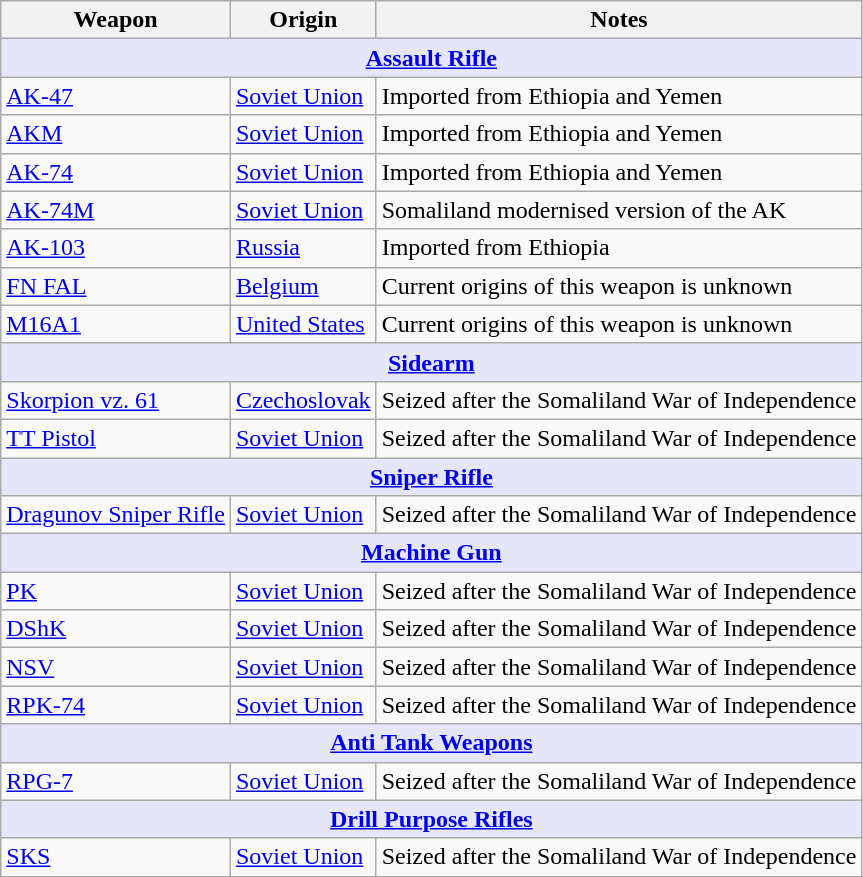<table class="wikitable">
<tr>
<th>Weapon</th>
<th>Origin</th>
<th>Notes</th>
</tr>
<tr>
<th style="align: center; background: lavender;" colspan="5"><a href='#'>Assault Rifle</a></th>
</tr>
<tr>
<td><a href='#'>AK-47</a></td>
<td><a href='#'>Soviet Union</a></td>
<td>Imported from Ethiopia and Yemen</td>
</tr>
<tr>
<td><a href='#'>AKM</a></td>
<td><a href='#'>Soviet Union</a></td>
<td>Imported from Ethiopia and Yemen</td>
</tr>
<tr>
<td><a href='#'>AK-74</a></td>
<td><a href='#'>Soviet Union</a></td>
<td>Imported from Ethiopia and Yemen</td>
</tr>
<tr>
<td><a href='#'>AK-74M</a></td>
<td><a href='#'>Soviet Union</a></td>
<td>Somaliland modernised version of the AK</td>
</tr>
<tr>
<td><a href='#'>AK-103</a></td>
<td><a href='#'>Russia</a></td>
<td>Imported from Ethiopia</td>
</tr>
<tr>
<td><a href='#'>FN FAL</a></td>
<td><a href='#'>Belgium</a></td>
<td>Current origins of this weapon is unknown</td>
</tr>
<tr>
<td><a href='#'>M16A1</a></td>
<td><a href='#'>United States</a></td>
<td>Current origins of this weapon is unknown</td>
</tr>
<tr>
<th style="align: center; background: lavender;" colspan="5"><a href='#'>Sidearm</a></th>
</tr>
<tr>
<td><a href='#'>Skorpion vz. 61</a></td>
<td><a href='#'>Czechoslovak</a></td>
<td>Seized after the Somaliland War of Independence</td>
</tr>
<tr>
<td><a href='#'>TT Pistol</a></td>
<td><a href='#'>Soviet Union</a></td>
<td>Seized after the Somaliland War of Independence</td>
</tr>
<tr>
<th style="align: center; background: lavender;" colspan="5"><a href='#'>Sniper Rifle</a></th>
</tr>
<tr>
<td><a href='#'>Dragunov Sniper Rifle</a></td>
<td><a href='#'>Soviet Union</a></td>
<td>Seized after the Somaliland War of Independence</td>
</tr>
<tr>
<th style="align: center; background: lavender;" colspan="5"><a href='#'>Machine Gun</a></th>
</tr>
<tr>
<td><a href='#'>PK</a></td>
<td><a href='#'>Soviet Union</a></td>
<td>Seized after the Somaliland War of Independence</td>
</tr>
<tr>
<td><a href='#'>DShK</a></td>
<td><a href='#'>Soviet Union</a></td>
<td>Seized after the Somaliland War of Independence</td>
</tr>
<tr>
<td><a href='#'>NSV</a></td>
<td><a href='#'>Soviet Union</a></td>
<td>Seized after the Somaliland War of Independence</td>
</tr>
<tr>
<td><a href='#'>RPK-74</a></td>
<td><a href='#'>Soviet Union</a></td>
<td>Seized after the Somaliland War of Independence</td>
</tr>
<tr>
<th style="align: center; background: lavender;" colspan="5"><a href='#'>Anti Tank Weapons</a></th>
</tr>
<tr>
<td><a href='#'>RPG-7</a></td>
<td><a href='#'>Soviet Union</a></td>
<td>Seized after the Somaliland War of Independence</td>
</tr>
<tr>
<th style="align: center; background: lavender;" colspan="5"><a href='#'>Drill Purpose Rifles</a></th>
</tr>
<tr>
<td><a href='#'>SKS</a></td>
<td><a href='#'>Soviet Union</a></td>
<td>Seized after the Somaliland War of Independence</td>
</tr>
<tr>
</tr>
</table>
